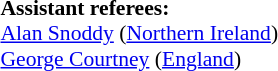<table width=50% style="font-size: 90%">
<tr>
<td><br><strong>Assistant referees:</strong>
<br><a href='#'>Alan Snoddy</a> (<a href='#'>Northern Ireland</a>)
<br><a href='#'>George Courtney</a> (<a href='#'>England</a>)</td>
</tr>
</table>
